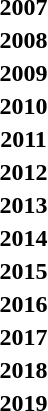<table>
<tr>
<th>2007</th>
<td></td>
<td></td>
<td></td>
</tr>
<tr>
<th>2008</th>
<td></td>
<td></td>
<td></td>
</tr>
<tr>
<th>2009</th>
<td></td>
<td></td>
<td></td>
</tr>
<tr>
<th>2010</th>
<td></td>
<td></td>
<td></td>
</tr>
<tr>
<th>2011</th>
<td></td>
<td></td>
<td></td>
</tr>
<tr>
<th>2012</th>
<td></td>
<td></td>
<td></td>
</tr>
<tr>
<th>2013</th>
<td></td>
<td></td>
<td></td>
</tr>
<tr>
<th>2014</th>
<td></td>
<td></td>
<td></td>
</tr>
<tr>
<th>2015</th>
<td></td>
<td></td>
<td></td>
</tr>
<tr>
<th>2016</th>
<td></td>
<td></td>
<td></td>
</tr>
<tr>
<th>2017</th>
<td></td>
<td></td>
<td></td>
</tr>
<tr>
<th>2018</th>
<td></td>
<td></td>
<td></td>
</tr>
<tr>
<th>2019</th>
<td></td>
<td></td>
<td></td>
</tr>
</table>
